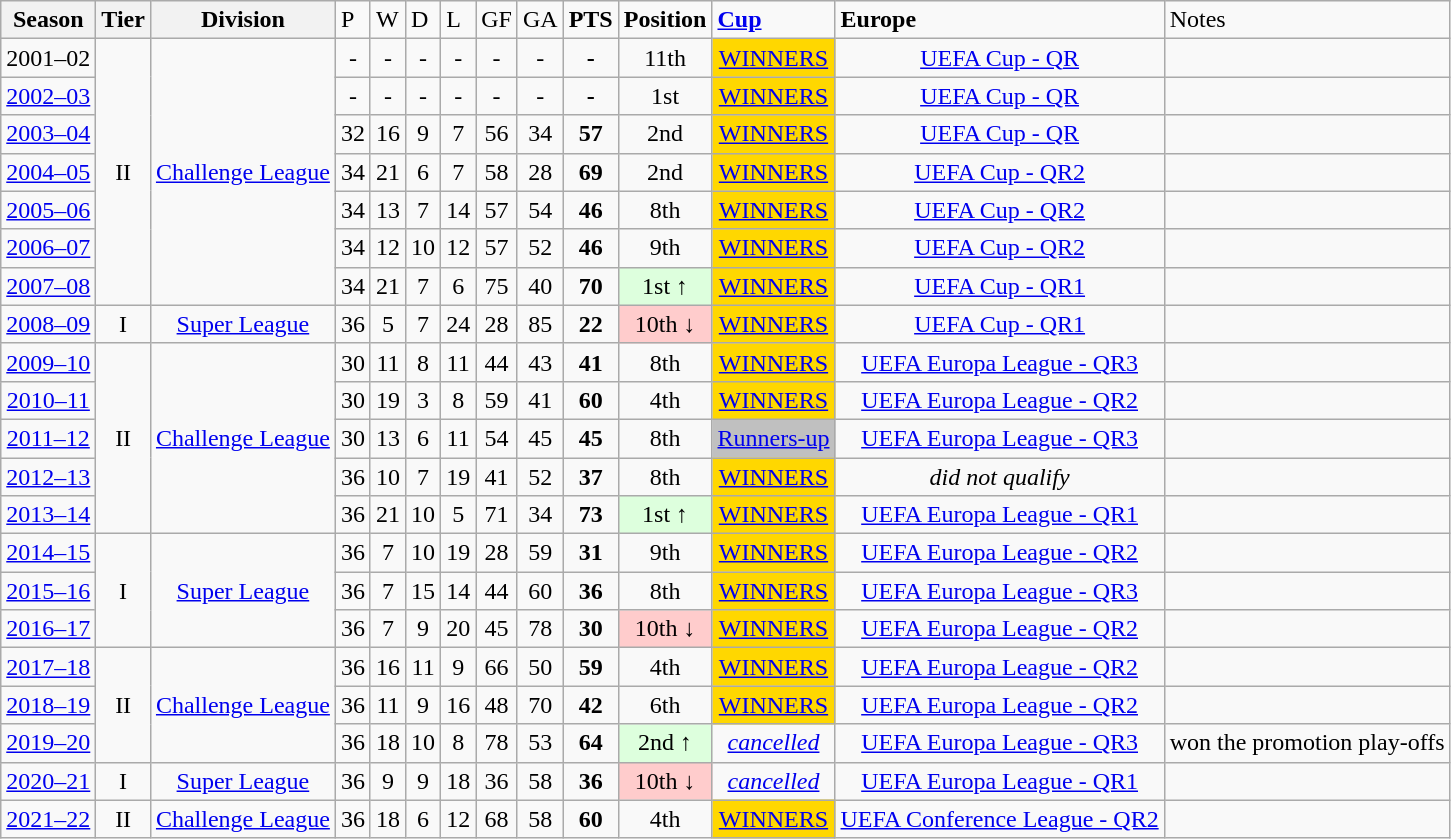<table class="wikitable">
<tr>
<th>Season</th>
<th>Tier</th>
<th>Division</th>
<td>P</td>
<td>W</td>
<td>D</td>
<td>L</td>
<td>GF</td>
<td>GA</td>
<td><strong>PTS</strong></td>
<td><strong>Position</strong></td>
<td><strong><a href='#'>Cup</a></strong></td>
<td><strong>Europe</strong></td>
<td>Notes</td>
</tr>
<tr align="center">
<td>2001–02</td>
<td rowspan="7">II</td>
<td rowspan=7><a href='#'>Challenge League</a></td>
<td>-</td>
<td>-</td>
<td>-</td>
<td>-</td>
<td>-</td>
<td>-</td>
<td><strong>-</strong></td>
<td>11th</td>
<td style="background-color:gold"><a href='#'>WINNERS</a></td>
<td><a href='#'>UEFA Cup - QR</a></td>
<td></td>
</tr>
<tr align="center">
<td><a href='#'>2002–03</a></td>
<td>-</td>
<td>-</td>
<td>-</td>
<td>-</td>
<td>-</td>
<td>-</td>
<td><strong>-</strong></td>
<td>1st</td>
<td style="background-color:gold"><a href='#'>WINNERS</a></td>
<td><a href='#'>UEFA Cup - QR</a></td>
<td></td>
</tr>
<tr align="center">
<td><a href='#'>2003–04</a></td>
<td>32</td>
<td>16</td>
<td>9</td>
<td>7</td>
<td>56</td>
<td>34</td>
<td><strong>57</strong></td>
<td>2nd</td>
<td style="background-color:gold"><a href='#'>WINNERS</a></td>
<td><a href='#'>UEFA Cup - QR</a></td>
<td></td>
</tr>
<tr align="center">
<td><a href='#'>2004–05</a></td>
<td>34</td>
<td>21</td>
<td>6</td>
<td>7</td>
<td>58</td>
<td>28</td>
<td><strong>69</strong></td>
<td>2nd</td>
<td style="background-color:gold"><a href='#'>WINNERS</a></td>
<td><a href='#'>UEFA Cup - QR2</a></td>
<td></td>
</tr>
<tr align="center">
<td><a href='#'>2005–06</a></td>
<td>34</td>
<td>13</td>
<td>7</td>
<td>14</td>
<td>57</td>
<td>54</td>
<td><strong>46</strong></td>
<td>8th</td>
<td style="background-color:gold"><a href='#'>WINNERS</a></td>
<td><a href='#'>UEFA Cup - QR2</a></td>
<td></td>
</tr>
<tr align="center">
<td><a href='#'>2006–07</a></td>
<td>34</td>
<td>12</td>
<td>10</td>
<td>12</td>
<td>57</td>
<td>52</td>
<td><strong>46</strong></td>
<td>9th</td>
<td style="background-color:gold"><a href='#'>WINNERS</a></td>
<td><a href='#'>UEFA Cup - QR2</a></td>
<td></td>
</tr>
<tr align="center">
<td><a href='#'>2007–08</a></td>
<td>34</td>
<td>21</td>
<td>7</td>
<td>6</td>
<td>75</td>
<td>40</td>
<td><strong>70</strong></td>
<td style="background:#ddffdd">1st ↑</td>
<td style="background-color:gold"><a href='#'>WINNERS</a></td>
<td><a href='#'>UEFA Cup - QR1</a></td>
<td></td>
</tr>
<tr align="center">
<td><a href='#'>2008–09</a></td>
<td rowspan="1">I</td>
<td rowspan=1><a href='#'>Super League</a></td>
<td>36</td>
<td>5</td>
<td>7</td>
<td>24</td>
<td>28</td>
<td>85</td>
<td><strong>22</strong></td>
<td style="background:#ffcccc">10th ↓</td>
<td style="background-color:gold"><a href='#'>WINNERS</a></td>
<td><a href='#'>UEFA Cup - QR1</a></td>
<td></td>
</tr>
<tr align="center">
<td><a href='#'>2009–10</a></td>
<td rowspan="5">II</td>
<td rowspan=5><a href='#'>Challenge League</a></td>
<td>30</td>
<td>11</td>
<td>8</td>
<td>11</td>
<td>44</td>
<td>43</td>
<td><strong>41</strong></td>
<td>8th</td>
<td style="background-color:gold"><a href='#'>WINNERS</a></td>
<td><a href='#'>UEFA Europa League - QR3</a></td>
<td></td>
</tr>
<tr align="center">
<td><a href='#'>2010–11</a></td>
<td>30</td>
<td>19</td>
<td>3</td>
<td>8</td>
<td>59</td>
<td>41</td>
<td><strong>60</strong></td>
<td>4th</td>
<td style="background-color:gold"><a href='#'>WINNERS</a></td>
<td><a href='#'>UEFA Europa League - QR2</a></td>
<td></td>
</tr>
<tr align="center">
<td><a href='#'>2011–12</a></td>
<td>30</td>
<td>13</td>
<td>6</td>
<td>11</td>
<td>54</td>
<td>45</td>
<td><strong>45</strong></td>
<td>8th</td>
<td style="background-color:silver"><a href='#'>Runners-up</a></td>
<td><a href='#'>UEFA Europa League - QR3</a></td>
<td></td>
</tr>
<tr align="center">
<td><a href='#'>2012–13</a></td>
<td>36</td>
<td>10</td>
<td>7</td>
<td>19</td>
<td>41</td>
<td>52</td>
<td><strong>37</strong></td>
<td>8th</td>
<td style="background-color:gold"><a href='#'>WINNERS</a></td>
<td><em>did not qualify</em></td>
<td></td>
</tr>
<tr align="center">
<td><a href='#'>2013–14</a></td>
<td>36</td>
<td>21</td>
<td>10</td>
<td>5</td>
<td>71</td>
<td>34</td>
<td><strong>73</strong></td>
<td style="background:#ddffdd">1st ↑</td>
<td style="background-color:gold"><a href='#'>WINNERS</a></td>
<td><a href='#'>UEFA Europa League - QR1</a></td>
<td></td>
</tr>
<tr align="center">
<td><a href='#'>2014–15</a></td>
<td rowspan="3">I</td>
<td rowspan=3><a href='#'>Super League</a></td>
<td>36</td>
<td>7</td>
<td>10</td>
<td>19</td>
<td>28</td>
<td>59</td>
<td><strong>31</strong></td>
<td>9th</td>
<td style="background-color:gold"><a href='#'>WINNERS</a></td>
<td><a href='#'>UEFA Europa League - QR2</a></td>
<td></td>
</tr>
<tr align="center">
<td><a href='#'>2015–16</a></td>
<td>36</td>
<td>7</td>
<td>15</td>
<td>14</td>
<td>44</td>
<td>60</td>
<td><strong>36</strong></td>
<td>8th</td>
<td style="background-color:gold"><a href='#'>WINNERS</a></td>
<td><a href='#'>UEFA Europa League - QR3</a></td>
<td></td>
</tr>
<tr align="center">
<td><a href='#'>2016–17</a></td>
<td>36</td>
<td>7</td>
<td>9</td>
<td>20</td>
<td>45</td>
<td>78</td>
<td><strong>30</strong></td>
<td style="background:#ffcccc">10th ↓</td>
<td style="background-color:gold"><a href='#'>WINNERS</a></td>
<td><a href='#'>UEFA Europa League - QR2</a></td>
<td></td>
</tr>
<tr align="center">
<td><a href='#'>2017–18</a></td>
<td rowspan="3">II</td>
<td rowspan=3><a href='#'>Challenge League</a></td>
<td>36</td>
<td>16</td>
<td>11</td>
<td>9</td>
<td>66</td>
<td>50</td>
<td><strong>59</strong></td>
<td>4th</td>
<td style="background-color:gold"><a href='#'>WINNERS</a></td>
<td><a href='#'>UEFA Europa League - QR2</a></td>
<td></td>
</tr>
<tr align="center">
<td><a href='#'>2018–19</a></td>
<td>36</td>
<td>11</td>
<td>9</td>
<td>16</td>
<td>48</td>
<td>70</td>
<td><strong>42</strong></td>
<td>6th</td>
<td style="background-color:gold"><a href='#'>WINNERS</a></td>
<td><a href='#'>UEFA Europa League - QR2</a></td>
<td></td>
</tr>
<tr align="center">
<td><a href='#'>2019–20</a></td>
<td>36</td>
<td>18</td>
<td>10</td>
<td>8</td>
<td>78</td>
<td>53</td>
<td><strong>64</strong></td>
<td style="background:#ddffdd">2nd ↑</td>
<td><em><a href='#'>cancelled</a></em></td>
<td><a href='#'>UEFA Europa League - QR3</a></td>
<td>won the promotion play-offs</td>
</tr>
<tr align="center">
<td><a href='#'>2020–21</a></td>
<td rowspan="1">I</td>
<td rowspan=1><a href='#'>Super League</a></td>
<td>36</td>
<td>9</td>
<td>9</td>
<td>18</td>
<td>36</td>
<td>58</td>
<td><strong>36</strong></td>
<td style="background:#ffcccc">10th ↓</td>
<td><em><a href='#'>cancelled</a></em></td>
<td><a href='#'>UEFA Europa League - QR1</a></td>
<td></td>
</tr>
<tr align="center">
<td><a href='#'>2021–22</a></td>
<td rowspan="1">II</td>
<td rowspan=1><a href='#'>Challenge League</a></td>
<td>36</td>
<td>18</td>
<td>6</td>
<td>12</td>
<td>68</td>
<td>58</td>
<td><strong>60</strong></td>
<td>4th</td>
<td style="background-color:gold"><a href='#'>WINNERS</a></td>
<td><a href='#'>UEFA Conference League - QR2</a></td>
<td></td>
</tr>
</table>
